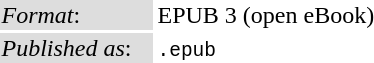<table style="text-align:left;">
<tr>
<td style="background:#ddd; width:100px;"><em>Format</em>:</td>
<td>EPUB 3 (open eBook)</td>
</tr>
<tr>
<td style="background:#ddd;"><em>Published as</em>:</td>
<td><code>.epub</code></td>
</tr>
</table>
